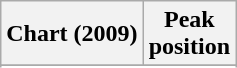<table class="wikitable sortable plainrowheaders">
<tr>
<th>Chart (2009)</th>
<th>Peak<br>position</th>
</tr>
<tr>
</tr>
<tr>
</tr>
<tr>
</tr>
</table>
